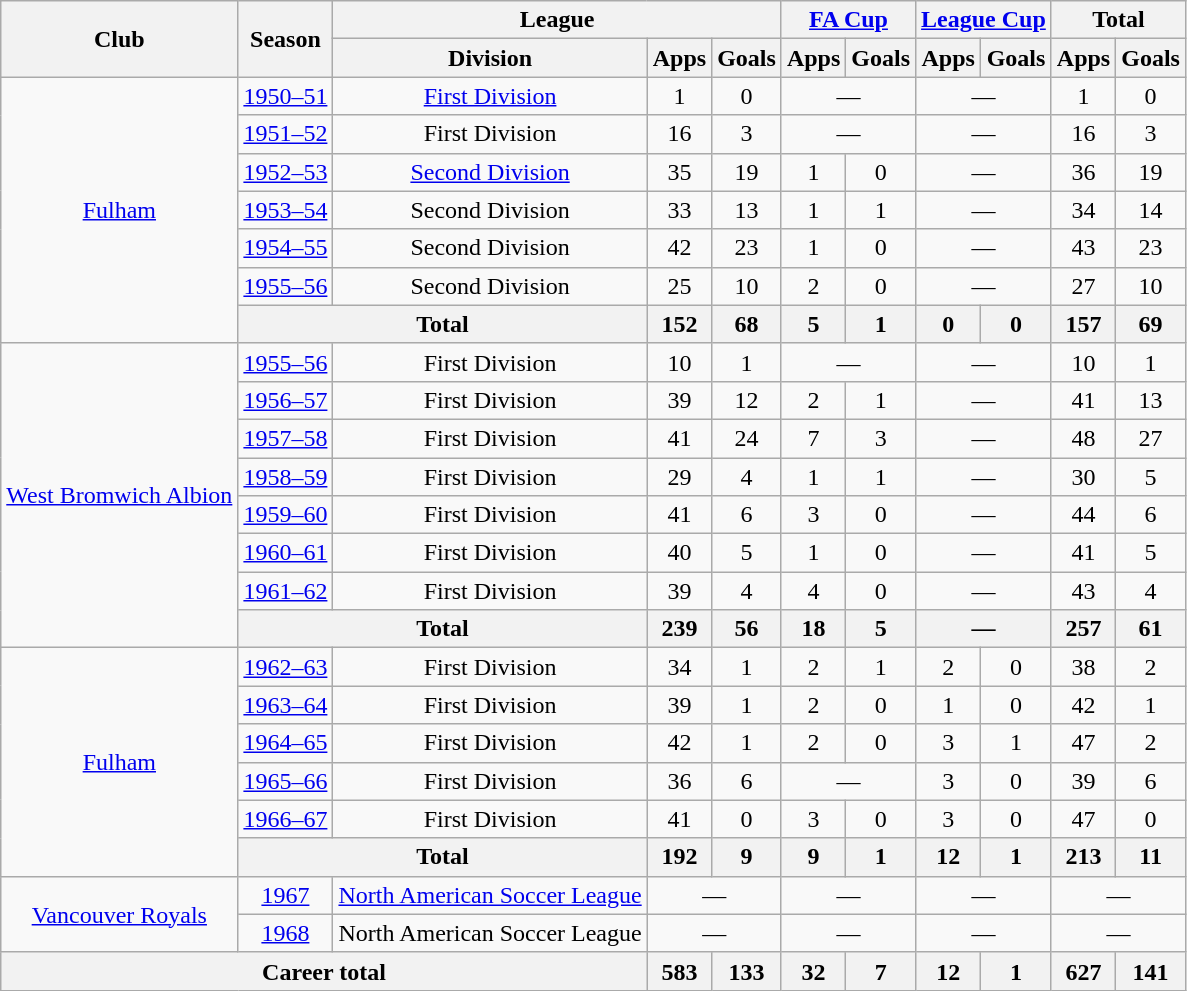<table class="wikitable" style="text-align:center">
<tr>
<th rowspan="2">Club</th>
<th rowspan="2">Season</th>
<th colspan="3">League</th>
<th colspan="2"><a href='#'>FA Cup</a></th>
<th colspan="2"><a href='#'>League Cup</a></th>
<th colspan="2">Total</th>
</tr>
<tr>
<th>Division</th>
<th>Apps</th>
<th>Goals</th>
<th>Apps</th>
<th>Goals</th>
<th>Apps</th>
<th>Goals</th>
<th>Apps</th>
<th>Goals</th>
</tr>
<tr>
<td rowspan="7"><a href='#'>Fulham</a></td>
<td><a href='#'>1950–51</a></td>
<td><a href='#'>First Division</a></td>
<td>1</td>
<td>0</td>
<td colspan="2">—</td>
<td colspan="2">—</td>
<td>1</td>
<td>0</td>
</tr>
<tr>
<td><a href='#'>1951–52</a></td>
<td>First Division</td>
<td>16</td>
<td>3</td>
<td colspan="2">—</td>
<td colspan="2">—</td>
<td>16</td>
<td>3</td>
</tr>
<tr>
<td><a href='#'>1952–53</a></td>
<td><a href='#'>Second Division</a></td>
<td>35</td>
<td>19</td>
<td>1</td>
<td>0</td>
<td colspan="2">—</td>
<td>36</td>
<td>19</td>
</tr>
<tr>
<td><a href='#'>1953–54</a></td>
<td>Second Division</td>
<td>33</td>
<td>13</td>
<td>1</td>
<td>1</td>
<td colspan="2">—</td>
<td>34</td>
<td>14</td>
</tr>
<tr>
<td><a href='#'>1954–55</a></td>
<td>Second Division</td>
<td>42</td>
<td>23</td>
<td>1</td>
<td>0</td>
<td colspan="2">—</td>
<td>43</td>
<td>23</td>
</tr>
<tr>
<td><a href='#'>1955–56</a></td>
<td>Second Division</td>
<td>25</td>
<td>10</td>
<td>2</td>
<td>0</td>
<td colspan="2">—</td>
<td>27</td>
<td>10</td>
</tr>
<tr>
<th colspan="2">Total</th>
<th>152</th>
<th>68</th>
<th>5</th>
<th>1</th>
<th>0</th>
<th>0</th>
<th>157</th>
<th>69</th>
</tr>
<tr>
<td rowspan="8"><a href='#'>West Bromwich Albion</a></td>
<td><a href='#'>1955–56</a></td>
<td>First Division</td>
<td>10</td>
<td>1</td>
<td colspan="2">—</td>
<td colspan="2">—</td>
<td>10</td>
<td>1</td>
</tr>
<tr>
<td><a href='#'>1956–57</a></td>
<td>First Division</td>
<td>39</td>
<td>12</td>
<td>2</td>
<td>1</td>
<td colspan="2">—</td>
<td>41</td>
<td>13</td>
</tr>
<tr>
<td><a href='#'>1957–58</a></td>
<td>First Division</td>
<td>41</td>
<td>24</td>
<td>7</td>
<td>3</td>
<td colspan="2">—</td>
<td>48</td>
<td>27</td>
</tr>
<tr>
<td><a href='#'>1958–59</a></td>
<td>First Division</td>
<td>29</td>
<td>4</td>
<td>1</td>
<td>1</td>
<td colspan="2">—</td>
<td>30</td>
<td>5</td>
</tr>
<tr>
<td><a href='#'>1959–60</a></td>
<td>First Division</td>
<td>41</td>
<td>6</td>
<td>3</td>
<td>0</td>
<td colspan="2">—</td>
<td>44</td>
<td>6</td>
</tr>
<tr>
<td><a href='#'>1960–61</a></td>
<td>First Division</td>
<td>40</td>
<td>5</td>
<td>1</td>
<td>0</td>
<td colspan="2">—</td>
<td>41</td>
<td>5</td>
</tr>
<tr>
<td><a href='#'>1961–62</a></td>
<td>First Division</td>
<td>39</td>
<td>4</td>
<td>4</td>
<td>0</td>
<td colspan="2">—</td>
<td>43</td>
<td>4</td>
</tr>
<tr>
<th colspan="2">Total</th>
<th>239</th>
<th>56</th>
<th>18</th>
<th>5</th>
<th colspan="2">—</th>
<th>257</th>
<th>61</th>
</tr>
<tr>
<td rowspan="6"><a href='#'>Fulham</a></td>
<td><a href='#'>1962–63</a></td>
<td>First Division</td>
<td>34</td>
<td>1</td>
<td>2</td>
<td>1</td>
<td>2</td>
<td>0</td>
<td>38</td>
<td>2</td>
</tr>
<tr>
<td><a href='#'>1963–64</a></td>
<td>First Division</td>
<td>39</td>
<td>1</td>
<td>2</td>
<td>0</td>
<td>1</td>
<td>0</td>
<td>42</td>
<td>1</td>
</tr>
<tr>
<td><a href='#'>1964–65</a></td>
<td>First Division</td>
<td>42</td>
<td>1</td>
<td>2</td>
<td>0</td>
<td>3</td>
<td>1</td>
<td>47</td>
<td>2</td>
</tr>
<tr>
<td><a href='#'>1965–66</a></td>
<td>First Division</td>
<td>36</td>
<td>6</td>
<td colspan="2">—</td>
<td>3</td>
<td>0</td>
<td>39</td>
<td>6</td>
</tr>
<tr>
<td><a href='#'>1966–67</a></td>
<td>First Division</td>
<td>41</td>
<td>0</td>
<td>3</td>
<td>0</td>
<td>3</td>
<td>0</td>
<td>47</td>
<td>0</td>
</tr>
<tr>
<th colspan="2">Total</th>
<th>192</th>
<th>9</th>
<th>9</th>
<th>1</th>
<th>12</th>
<th>1</th>
<th>213</th>
<th>11</th>
</tr>
<tr>
<td rowspan="2"><a href='#'>Vancouver Royals</a></td>
<td><a href='#'>1967</a></td>
<td><a href='#'>North American Soccer League</a></td>
<td colspan="2">—</td>
<td colspan="2">—</td>
<td colspan="2">—</td>
<td colspan="2">—</td>
</tr>
<tr>
<td><a href='#'>1968</a></td>
<td>North American Soccer League</td>
<td colspan="2">—</td>
<td colspan="2">—</td>
<td colspan="2">—</td>
<td colspan="2">—</td>
</tr>
<tr>
<th colspan="3">Career total</th>
<th>583</th>
<th>133</th>
<th>32</th>
<th>7</th>
<th>12</th>
<th>1</th>
<th>627</th>
<th>141</th>
</tr>
</table>
